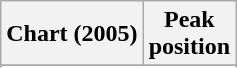<table class="wikitable">
<tr>
<th align="left">Chart (2005)</th>
<th align="left">Peak<br>position</th>
</tr>
<tr>
</tr>
<tr>
</tr>
</table>
